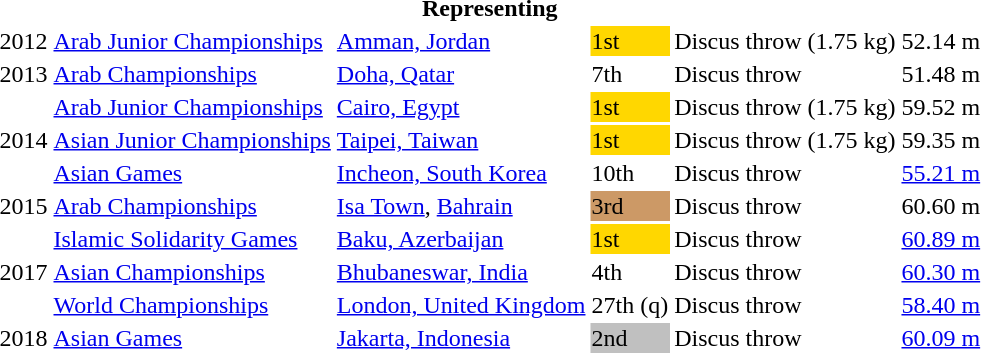<table>
<tr>
<th colspan="6">Representing </th>
</tr>
<tr>
<td>2012</td>
<td><a href='#'>Arab Junior Championships</a></td>
<td><a href='#'>Amman, Jordan</a></td>
<td bgcolor=gold>1st</td>
<td>Discus throw (1.75 kg)</td>
<td>52.14 m</td>
</tr>
<tr>
<td>2013</td>
<td><a href='#'>Arab Championships</a></td>
<td><a href='#'>Doha, Qatar</a></td>
<td>7th</td>
<td>Discus throw</td>
<td>51.48 m</td>
</tr>
<tr>
<td rowspan=3>2014</td>
<td><a href='#'>Arab Junior Championships</a></td>
<td><a href='#'>Cairo, Egypt</a></td>
<td bgcolor=gold>1st</td>
<td>Discus throw (1.75 kg)</td>
<td>59.52 m</td>
</tr>
<tr>
<td><a href='#'>Asian Junior Championships</a></td>
<td><a href='#'>Taipei, Taiwan</a></td>
<td bgcolor=gold>1st</td>
<td>Discus throw (1.75 kg)</td>
<td>59.35 m</td>
</tr>
<tr>
<td><a href='#'>Asian Games</a></td>
<td><a href='#'>Incheon, South Korea</a></td>
<td>10th</td>
<td>Discus throw</td>
<td><a href='#'>55.21 m</a></td>
</tr>
<tr>
<td>2015</td>
<td><a href='#'>Arab Championships</a></td>
<td><a href='#'>Isa Town</a>, <a href='#'>Bahrain</a></td>
<td bgcolor=cc9966>3rd</td>
<td>Discus throw</td>
<td>60.60 m</td>
</tr>
<tr>
<td rowspan=3>2017</td>
<td><a href='#'>Islamic Solidarity Games</a></td>
<td><a href='#'>Baku, Azerbaijan</a></td>
<td bgcolor=gold>1st</td>
<td>Discus throw</td>
<td><a href='#'>60.89 m</a></td>
</tr>
<tr>
<td><a href='#'>Asian Championships</a></td>
<td><a href='#'>Bhubaneswar, India</a></td>
<td>4th</td>
<td>Discus throw</td>
<td><a href='#'>60.30 m</a></td>
</tr>
<tr>
<td><a href='#'>World Championships</a></td>
<td><a href='#'>London, United Kingdom</a></td>
<td>27th (q)</td>
<td>Discus throw</td>
<td><a href='#'>58.40 m</a></td>
</tr>
<tr>
<td>2018</td>
<td><a href='#'>Asian Games</a></td>
<td><a href='#'>Jakarta, Indonesia</a></td>
<td bgcolor=silver>2nd</td>
<td>Discus throw</td>
<td><a href='#'>60.09 m</a></td>
</tr>
</table>
